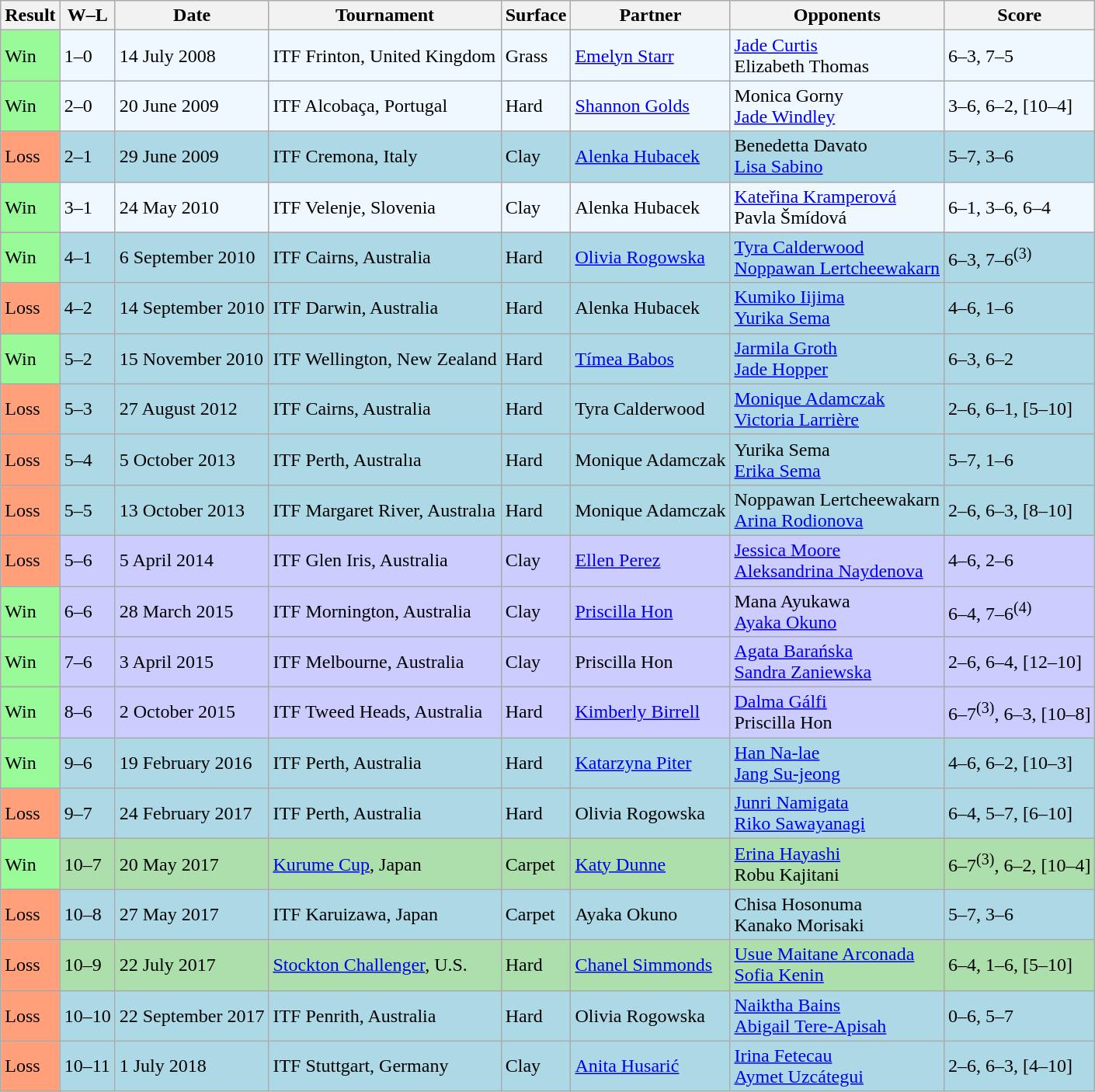<table class="sortable wikitable">
<tr>
<th>Result</th>
<th class="unsortable">W–L</th>
<th>Date</th>
<th>Tournament</th>
<th>Surface</th>
<th>Partner</th>
<th>Opponents</th>
<th class="unsortable">Score</th>
</tr>
<tr style="background:#f0f8ff;">
<td style="background:#98fb98;">Win</td>
<td>1–0</td>
<td>14 July 2008</td>
<td>ITF Frinton, United Kingdom</td>
<td>Grass</td>
<td> <a href='#'>Emelyn Starr</a></td>
<td> <a href='#'>Jade Curtis</a> <br>  Elizabeth Thomas</td>
<td>6–3, 7–5</td>
</tr>
<tr style="background:#f0f8ff;">
<td style="background:#98fb98;">Win</td>
<td>2–0</td>
<td>20 June 2009</td>
<td>ITF Alcobaça, Portugal</td>
<td>Hard</td>
<td> <a href='#'>Shannon Golds</a></td>
<td> Monica Gorny <br>  <a href='#'>Jade Windley</a></td>
<td>3–6, 6–2, [10–4]</td>
</tr>
<tr style="background:lightblue;">
<td style="background:#ffa07a;">Loss</td>
<td>2–1</td>
<td>29 June 2009</td>
<td>ITF Cremona, Italy</td>
<td>Clay</td>
<td> <a href='#'>Alenka Hubacek</a></td>
<td> Benedetta Davato <br>  <a href='#'>Lisa Sabino</a></td>
<td>5–7, 3–6</td>
</tr>
<tr style="background:#f0f8ff;">
<td style="background:#98fb98;">Win</td>
<td>3–1</td>
<td>24 May 2010</td>
<td>ITF Velenje, Slovenia</td>
<td>Clay</td>
<td> Alenka Hubacek</td>
<td> <a href='#'>Kateřina Kramperová</a> <br>  Pavla Šmídová</td>
<td>6–1, 3–6, 6–4</td>
</tr>
<tr style="background:lightblue;">
<td style="background:#98fb98;">Win</td>
<td>4–1</td>
<td>6 September 2010</td>
<td>ITF Cairns, Australia</td>
<td>Hard</td>
<td> <a href='#'>Olivia Rogowska</a></td>
<td> <a href='#'>Tyra Calderwood</a> <br>  <a href='#'>Noppawan Lertcheewakarn</a></td>
<td>6–3, 7–6<sup>(3)</sup></td>
</tr>
<tr style="background:lightblue;">
<td style="background:#ffa07a;">Loss</td>
<td>4–2</td>
<td>14 September 2010</td>
<td>ITF Darwin, Australia</td>
<td>Hard</td>
<td> Alenka Hubacek</td>
<td> <a href='#'>Kumiko Iijima</a> <br>  <a href='#'>Yurika Sema</a></td>
<td>4–6, 1–6</td>
</tr>
<tr style="background:lightblue;">
<td style="background:#98fb98;">Win</td>
<td>5–2</td>
<td>15 November 2010</td>
<td>ITF Wellington, New Zealand</td>
<td>Hard</td>
<td> <a href='#'>Tímea Babos</a></td>
<td> <a href='#'>Jarmila Groth</a> <br>  <a href='#'>Jade Hopper</a></td>
<td>6–3, 6–2</td>
</tr>
<tr style="background:lightblue;">
<td style="background:#ffa07a;">Loss</td>
<td>5–3</td>
<td>27 August 2012</td>
<td>ITF Cairns, Australia</td>
<td>Hard</td>
<td> Tyra Calderwood</td>
<td> <a href='#'>Monique Adamczak</a> <br>  <a href='#'>Victoria Larrière</a></td>
<td>2–6, 6–1, [5–10]</td>
</tr>
<tr style="background:lightblue;">
<td style="background:#ffa07a;">Loss</td>
<td>5–4</td>
<td>5 October 2013</td>
<td>ITF Perth, Australıa</td>
<td>Hard</td>
<td> Monique Adamczak</td>
<td> Yurika Sema <br>  <a href='#'>Erika Sema</a></td>
<td>5–7, 1–6</td>
</tr>
<tr style="background:lightblue;">
<td style="background:#ffa07a;">Loss</td>
<td>5–5</td>
<td>13 October 2013</td>
<td>ITF Margaret River, Australıa</td>
<td>Hard</td>
<td> Monique Adamczak</td>
<td> Noppawan Lertcheewakarn <br>  <a href='#'>Arina Rodionova</a></td>
<td>2–6, 6–3, [8–10]</td>
</tr>
<tr style="background:#ccccff;">
<td style="background:#ffa07a;">Loss</td>
<td>5–6</td>
<td>5 April 2014</td>
<td>ITF Glen Iris, Australia</td>
<td>Clay</td>
<td> <a href='#'>Ellen Perez</a></td>
<td> <a href='#'>Jessica Moore</a> <br>  <a href='#'>Aleksandrina Naydenova</a></td>
<td>4–6, 2–6</td>
</tr>
<tr style="background:#ccccff;">
<td style="background:#98fb98;">Win</td>
<td>6–6</td>
<td>28 March 2015</td>
<td>ITF Mornington, Australia</td>
<td>Clay</td>
<td> <a href='#'>Priscilla Hon</a></td>
<td> Mana Ayukawa <br>  <a href='#'>Ayaka Okuno</a></td>
<td>6–4, 7–6<sup>(4)</sup></td>
</tr>
<tr style="background:#ccccff;">
<td style="background:#98fb98;">Win</td>
<td>7–6</td>
<td>3 April 2015</td>
<td>ITF Melbourne, Australia</td>
<td>Clay</td>
<td> Priscilla Hon</td>
<td> <a href='#'>Agata Barańska</a> <br>  <a href='#'>Sandra Zaniewska</a></td>
<td>2–6, 6–4, [12–10]</td>
</tr>
<tr style="background:#ccccff;">
<td style="background:#98fb98;">Win</td>
<td>8–6</td>
<td>2 October 2015</td>
<td>ITF Tweed Heads, Australia</td>
<td>Hard</td>
<td> <a href='#'>Kimberly Birrell</a></td>
<td> <a href='#'>Dalma Gálfi</a> <br>  Priscilla Hon</td>
<td>6–7<sup>(3)</sup>, 6–3, [10–8]</td>
</tr>
<tr style="background:lightblue;">
<td style="background:#98fb98;">Win</td>
<td>9–6</td>
<td>19 February 2016</td>
<td>ITF Perth, Australia</td>
<td>Hard</td>
<td> <a href='#'>Katarzyna Piter</a></td>
<td> <a href='#'>Han Na-lae</a> <br>  <a href='#'>Jang Su-jeong</a></td>
<td>4–6, 6–2, [10–3]</td>
</tr>
<tr style="background:lightblue;">
<td style="background:#ffa07a;">Loss</td>
<td>9–7</td>
<td>24 February 2017</td>
<td>ITF Perth, Australia</td>
<td>Hard</td>
<td> Olivia Rogowska</td>
<td> <a href='#'>Junri Namigata</a> <br>  <a href='#'>Riko Sawayanagi</a></td>
<td>6–4, 5–7, [6–10]</td>
</tr>
<tr style="background:#addfad;">
<td style="background:#98fb98;">Win</td>
<td>10–7</td>
<td>20 May 2017</td>
<td><a href='#'>Kurume Cup</a>, Japan</td>
<td>Carpet</td>
<td> <a href='#'>Katy Dunne</a></td>
<td> <a href='#'>Erina Hayashi</a> <br>  Robu Kajitani</td>
<td>6–7<sup>(3)</sup>, 6–2, [10–4]</td>
</tr>
<tr style="background:lightblue;">
<td style="background:#ffa07a;">Loss</td>
<td>10–8</td>
<td>27 May 2017</td>
<td>ITF Karuizawa, Japan</td>
<td>Carpet</td>
<td> Ayaka Okuno</td>
<td> Chisa Hosonuma <br>  Kanako Morisaki</td>
<td>5–7, 3–6</td>
</tr>
<tr style="background:#addfad;">
<td style="background:#ffa07a;">Loss</td>
<td>10–9</td>
<td>22 July 2017</td>
<td><a href='#'>Stockton Challenger</a>, U.S.</td>
<td>Hard</td>
<td> <a href='#'>Chanel Simmonds</a></td>
<td> <a href='#'>Usue Maitane Arconada</a> <br>  <a href='#'>Sofia Kenin</a></td>
<td>6–4, 1–6, [5–10]</td>
</tr>
<tr style="background:lightblue;">
<td style="background:#ffa07a;">Loss</td>
<td>10–10</td>
<td>22 September 2017</td>
<td>ITF Penrith, Australia</td>
<td>Hard</td>
<td> Olivia Rogowska</td>
<td> <a href='#'>Naiktha Bains</a> <br>  <a href='#'>Abigail Tere-Apisah</a></td>
<td>0–6, 5–7</td>
</tr>
<tr style="background:lightblue;">
<td style="background:#ffa07a;">Loss</td>
<td>10–11</td>
<td>1 July 2018</td>
<td>ITF Stuttgart, Germany</td>
<td>Clay</td>
<td> <a href='#'>Anita Husarić</a></td>
<td> <a href='#'>Irina Fetecau</a> <br>  <a href='#'>Aymet Uzcátegui</a></td>
<td>2–6, 6–3, [4–10]</td>
</tr>
</table>
